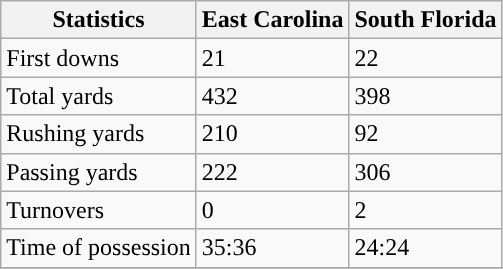<table class="wikitable">
<tr>
<th>Statistics</th>
<th>East Carolina</th>
<th>South Florida</th>
</tr>
<tr>
<td>First downs</td>
<td>21</td>
<td>22</td>
</tr>
<tr>
<td>Total yards</td>
<td>432</td>
<td>398</td>
</tr>
<tr>
<td>Rushing yards</td>
<td>210</td>
<td>92</td>
</tr>
<tr>
<td>Passing yards</td>
<td>222</td>
<td>306</td>
</tr>
<tr>
<td>Turnovers</td>
<td>0</td>
<td>2</td>
</tr>
<tr>
<td>Time of possession</td>
<td>35:36</td>
<td>24:24</td>
</tr>
<tr>
</tr>
</table>
